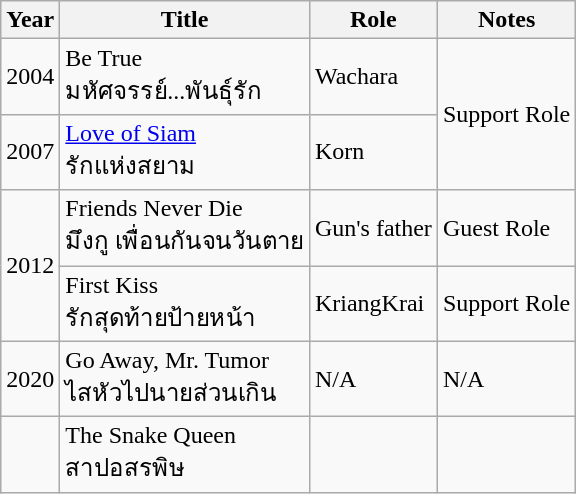<table class="wikitable">
<tr>
<th>Year</th>
<th>Title</th>
<th>Role</th>
<th>Notes</th>
</tr>
<tr>
<td>2004</td>
<td>Be True<br>มหัศจรรย์...พันธุ์รัก</td>
<td>Wachara</td>
<td rowspan="2">Support Role</td>
</tr>
<tr>
<td>2007</td>
<td><a href='#'>Love of Siam</a><br>รักแห่งสยาม</td>
<td>Korn</td>
</tr>
<tr>
<td rowspan="2">2012</td>
<td>Friends Never Die<br>มึงกู เพื่อนกันจนวันตาย</td>
<td>Gun's father</td>
<td>Guest Role</td>
</tr>
<tr>
<td>First Kiss<br>รักสุดท้ายป้ายหน้า</td>
<td>KriangKrai</td>
<td>Support Role</td>
</tr>
<tr>
<td>2020</td>
<td>Go Away, Mr. Tumor<br>ไสหัวไปนายส่วนเกิน</td>
<td>N/A</td>
<td>N/A</td>
</tr>
<tr>
<td></td>
<td>The Snake Queen<br>สาปอสรพิษ</td>
<td></td>
<td></td>
</tr>
</table>
